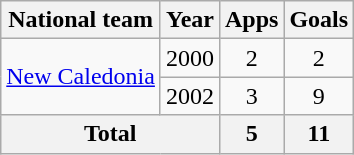<table class="wikitable" style="text-align:center">
<tr>
<th>National team</th>
<th>Year</th>
<th>Apps</th>
<th>Goals</th>
</tr>
<tr>
<td rowspan="2"><a href='#'>New Caledonia</a></td>
<td>2000</td>
<td>2</td>
<td>2</td>
</tr>
<tr>
<td>2002</td>
<td>3</td>
<td>9</td>
</tr>
<tr>
<th colspan=2>Total</th>
<th>5</th>
<th>11</th>
</tr>
</table>
